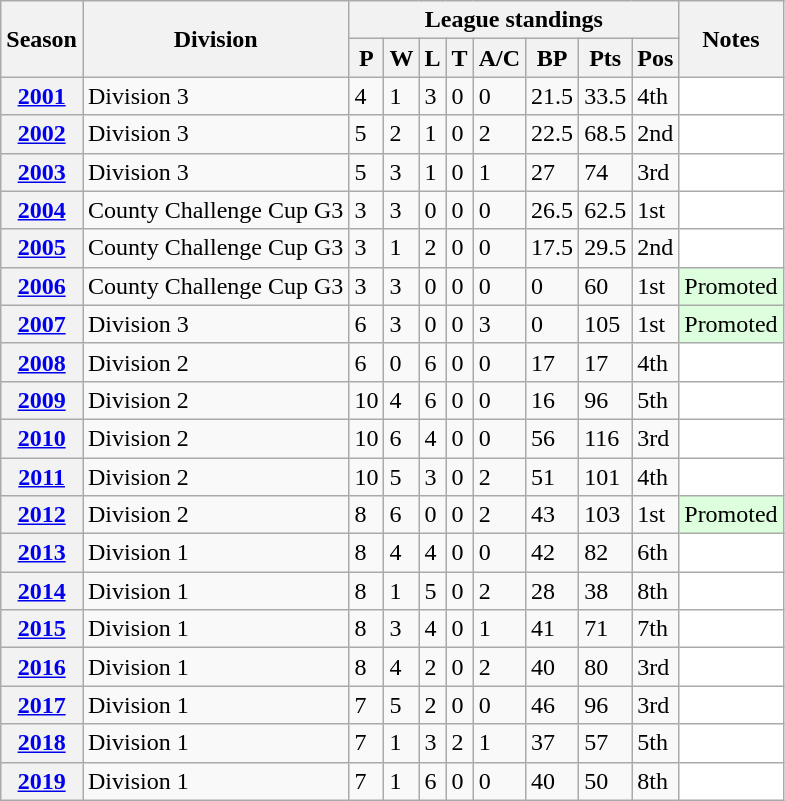<table class="wikitable sortable">
<tr>
<th scope="col" rowspan="2">Season</th>
<th scope="col" rowspan="2">Division</th>
<th scope="col" colspan="8">League standings</th>
<th scope="col" rowspan="2">Notes</th>
</tr>
<tr>
<th scope="col">P</th>
<th scope="col">W</th>
<th scope="col">L</th>
<th scope="col">T</th>
<th scope="col">A/C</th>
<th scope="col">BP</th>
<th scope="col">Pts</th>
<th scope="col">Pos</th>
</tr>
<tr>
<th scope="row"><a href='#'>2001</a></th>
<td>Division 3</td>
<td>4</td>
<td>1</td>
<td>3</td>
<td>0</td>
<td>0</td>
<td>21.5</td>
<td>33.5</td>
<td>4th</td>
<td style="background: white;"></td>
</tr>
<tr>
<th scope="row"><a href='#'>2002</a></th>
<td>Division 3</td>
<td>5</td>
<td>2</td>
<td>1</td>
<td>0</td>
<td>2</td>
<td>22.5</td>
<td>68.5</td>
<td>2nd</td>
<td style="background: white;"></td>
</tr>
<tr>
<th scope="row"><a href='#'>2003</a></th>
<td>Division 3</td>
<td>5</td>
<td>3</td>
<td>1</td>
<td>0</td>
<td>1</td>
<td>27</td>
<td>74</td>
<td>3rd</td>
<td style="background: white;"></td>
</tr>
<tr>
<th scope="row"><a href='#'>2004</a></th>
<td>County Challenge Cup G3</td>
<td>3</td>
<td>3</td>
<td>0</td>
<td>0</td>
<td>0</td>
<td>26.5</td>
<td>62.5</td>
<td>1st</td>
<td style="background: white;"></td>
</tr>
<tr>
<th scope="row"><a href='#'>2005</a></th>
<td>County Challenge Cup G3</td>
<td>3</td>
<td>1</td>
<td>2</td>
<td>0</td>
<td>0</td>
<td>17.5</td>
<td>29.5</td>
<td>2nd</td>
<td style="background: white;"></td>
</tr>
<tr>
<th scope="row"><a href='#'>2006</a></th>
<td>County Challenge Cup G3</td>
<td>3</td>
<td>3</td>
<td>0</td>
<td>0</td>
<td>0</td>
<td>0</td>
<td>60</td>
<td>1st</td>
<td style="background: #dfd;">Promoted</td>
</tr>
<tr>
<th scope="row"><a href='#'>2007</a></th>
<td>Division 3</td>
<td>6</td>
<td>3</td>
<td>0</td>
<td>0</td>
<td>3</td>
<td>0</td>
<td>105</td>
<td>1st</td>
<td style="background: #dfd;">Promoted</td>
</tr>
<tr>
<th scope="row"><a href='#'>2008</a></th>
<td>Division 2</td>
<td>6</td>
<td>0</td>
<td>6</td>
<td>0</td>
<td>0</td>
<td>17</td>
<td>17</td>
<td>4th</td>
<td style="background: white;"></td>
</tr>
<tr>
<th scope="row"><a href='#'>2009</a></th>
<td>Division 2</td>
<td>10</td>
<td>4</td>
<td>6</td>
<td>0</td>
<td>0</td>
<td>16</td>
<td>96</td>
<td>5th</td>
<td style="background: white;"></td>
</tr>
<tr>
<th scope="row"><a href='#'>2010</a></th>
<td>Division 2</td>
<td>10</td>
<td>6</td>
<td>4</td>
<td>0</td>
<td>0</td>
<td>56</td>
<td>116</td>
<td>3rd</td>
<td style="background: white;"></td>
</tr>
<tr>
<th scope="row"><a href='#'>2011</a></th>
<td>Division 2</td>
<td>10</td>
<td>5</td>
<td>3</td>
<td>0</td>
<td>2</td>
<td>51</td>
<td>101</td>
<td>4th</td>
<td style="background: white;"></td>
</tr>
<tr>
<th scope="row"><a href='#'>2012</a></th>
<td>Division 2</td>
<td>8</td>
<td>6</td>
<td>0</td>
<td>0</td>
<td>2</td>
<td>43</td>
<td>103</td>
<td>1st</td>
<td style="background: #dfd;">Promoted</td>
</tr>
<tr>
<th scope="row"><a href='#'>2013</a></th>
<td>Division 1</td>
<td>8</td>
<td>4</td>
<td>4</td>
<td>0</td>
<td>0</td>
<td>42</td>
<td>82</td>
<td>6th</td>
<td style="background: white;"></td>
</tr>
<tr>
<th scope="row"><a href='#'>2014</a></th>
<td>Division 1</td>
<td>8</td>
<td>1</td>
<td>5</td>
<td>0</td>
<td>2</td>
<td>28</td>
<td>38</td>
<td>8th</td>
<td style="background: white;"></td>
</tr>
<tr>
<th scope="row"><a href='#'>2015</a></th>
<td>Division 1</td>
<td>8</td>
<td>3</td>
<td>4</td>
<td>0</td>
<td>1</td>
<td>41</td>
<td>71</td>
<td>7th</td>
<td style="background: white;"></td>
</tr>
<tr>
<th scope="row"><a href='#'>2016</a></th>
<td>Division 1</td>
<td>8</td>
<td>4</td>
<td>2</td>
<td>0</td>
<td>2</td>
<td>40</td>
<td>80</td>
<td>3rd</td>
<td style="background: white;"></td>
</tr>
<tr>
<th scope="row"><a href='#'>2017</a></th>
<td>Division 1</td>
<td>7</td>
<td>5</td>
<td>2</td>
<td>0</td>
<td>0</td>
<td>46</td>
<td>96</td>
<td>3rd</td>
<td style="background: white;"></td>
</tr>
<tr>
<th scope="row"><a href='#'>2018</a></th>
<td>Division 1</td>
<td>7</td>
<td>1</td>
<td>3</td>
<td>2</td>
<td>1</td>
<td>37</td>
<td>57</td>
<td>5th</td>
<td style="background: white;"></td>
</tr>
<tr>
<th scope="row"><a href='#'>2019</a></th>
<td>Division 1</td>
<td>7</td>
<td>1</td>
<td>6</td>
<td>0</td>
<td>0</td>
<td>40</td>
<td>50</td>
<td>8th</td>
<td style="background: white;"></td>
</tr>
</table>
